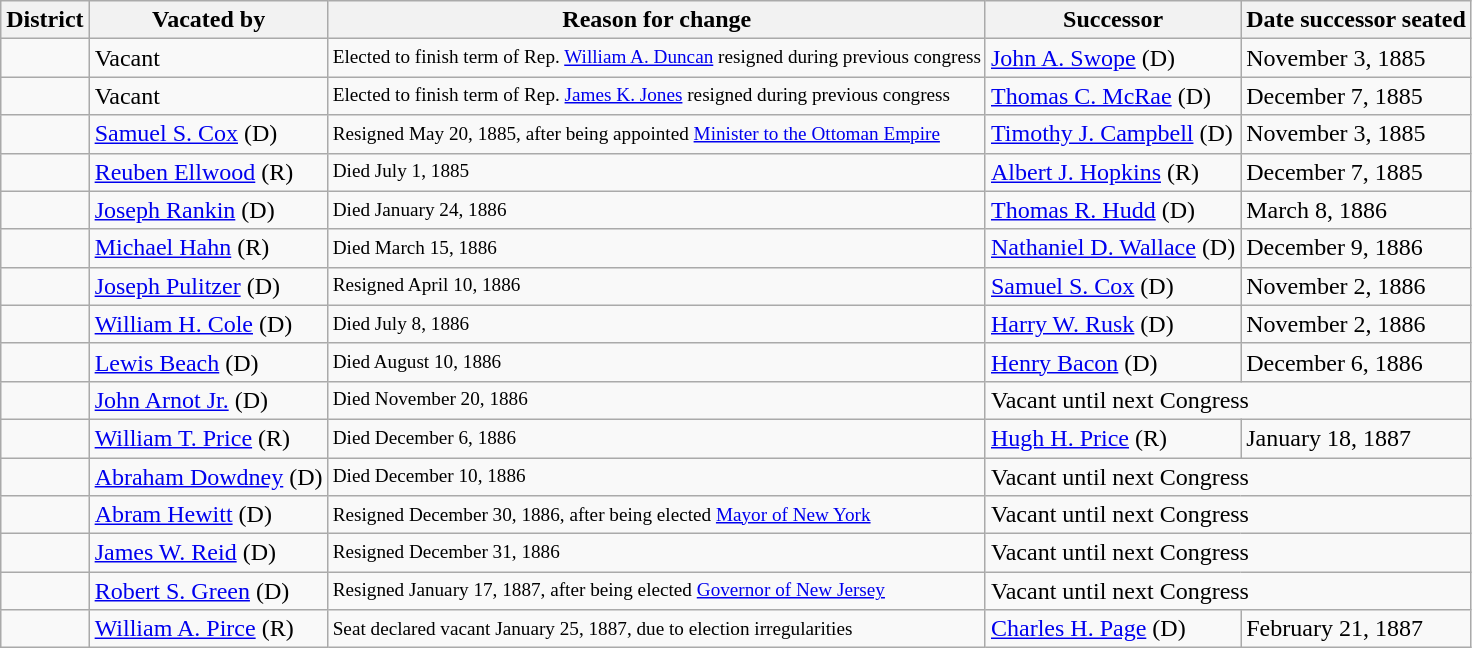<table class="wikitable">
<tr style="vertical-align:bottom;">
<th>District</th>
<th>Vacated by</th>
<th>Reason for change</th>
<th>Successor</th>
<th>Date successor seated</th>
</tr>
<tr>
<td></td>
<td>Vacant</td>
<td style="font-size:80%">Elected to finish term of Rep. <a href='#'>William A. Duncan</a> resigned during previous congress</td>
<td><a href='#'>John A. Swope</a> (D)</td>
<td>November 3, 1885</td>
</tr>
<tr>
<td></td>
<td>Vacant</td>
<td style="font-size:80%">Elected to finish term of Rep. <a href='#'>James K. Jones</a> resigned during previous congress</td>
<td><a href='#'>Thomas C. McRae</a> (D)</td>
<td>December 7, 1885</td>
</tr>
<tr>
<td></td>
<td><a href='#'>Samuel S. Cox</a> (D)</td>
<td style="font-size:80%">Resigned May 20, 1885, after being appointed <a href='#'>Minister to the Ottoman Empire</a></td>
<td><a href='#'>Timothy J. Campbell</a> (D)</td>
<td>November 3, 1885</td>
</tr>
<tr>
<td></td>
<td><a href='#'>Reuben Ellwood</a> (R)</td>
<td style="font-size:80%">Died July 1, 1885</td>
<td><a href='#'>Albert J. Hopkins</a> (R)</td>
<td>December 7, 1885</td>
</tr>
<tr>
<td></td>
<td><a href='#'>Joseph Rankin</a> (D)</td>
<td style="font-size:80%">Died January 24, 1886</td>
<td><a href='#'>Thomas R. Hudd</a> (D)</td>
<td>March 8, 1886</td>
</tr>
<tr>
<td></td>
<td><a href='#'>Michael Hahn</a> (R)</td>
<td style="font-size:80%">Died March 15, 1886</td>
<td><a href='#'>Nathaniel D. Wallace</a> (D)</td>
<td>December 9, 1886</td>
</tr>
<tr>
<td></td>
<td><a href='#'>Joseph Pulitzer</a> (D)</td>
<td style="font-size:80%">Resigned April 10, 1886</td>
<td><a href='#'>Samuel S. Cox</a> (D)</td>
<td>November 2, 1886</td>
</tr>
<tr>
<td></td>
<td><a href='#'>William H. Cole</a> (D)</td>
<td style="font-size:80%">Died July 8, 1886</td>
<td><a href='#'>Harry W. Rusk</a> (D)</td>
<td>November 2, 1886</td>
</tr>
<tr>
<td></td>
<td><a href='#'>Lewis Beach</a> (D)</td>
<td style="font-size:80%">Died August 10, 1886</td>
<td><a href='#'>Henry Bacon</a> (D)</td>
<td>December 6, 1886</td>
</tr>
<tr>
<td></td>
<td><a href='#'>John Arnot Jr.</a> (D)</td>
<td style="font-size:80%">Died November 20, 1886</td>
<td colspan=2>Vacant until next Congress</td>
</tr>
<tr>
<td></td>
<td><a href='#'>William T. Price</a> (R)</td>
<td style="font-size:80%">Died December 6, 1886</td>
<td><a href='#'>Hugh H. Price</a> (R)</td>
<td>January 18, 1887</td>
</tr>
<tr>
<td></td>
<td><a href='#'>Abraham Dowdney</a> (D)</td>
<td style="font-size:80%">Died December 10, 1886</td>
<td colspan=2>Vacant until next Congress</td>
</tr>
<tr>
<td></td>
<td><a href='#'>Abram Hewitt</a> (D)</td>
<td style="font-size:80%">Resigned December 30, 1886, after being elected <a href='#'>Mayor of New York</a></td>
<td colspan=2>Vacant until next Congress</td>
</tr>
<tr>
<td></td>
<td><a href='#'>James W. Reid</a> (D)</td>
<td style="font-size:80%">Resigned December 31, 1886</td>
<td colspan=2>Vacant until next Congress</td>
</tr>
<tr>
<td></td>
<td><a href='#'>Robert S. Green</a> (D)</td>
<td style="font-size:80%">Resigned January 17, 1887, after being elected <a href='#'>Governor of New Jersey</a></td>
<td colspan=2>Vacant until next Congress</td>
</tr>
<tr>
<td></td>
<td><a href='#'>William A. Pirce</a> (R)</td>
<td style="font-size:80%">Seat declared vacant January 25, 1887, due to election irregularities</td>
<td><a href='#'>Charles H. Page</a> (D)</td>
<td>February 21, 1887</td>
</tr>
</table>
